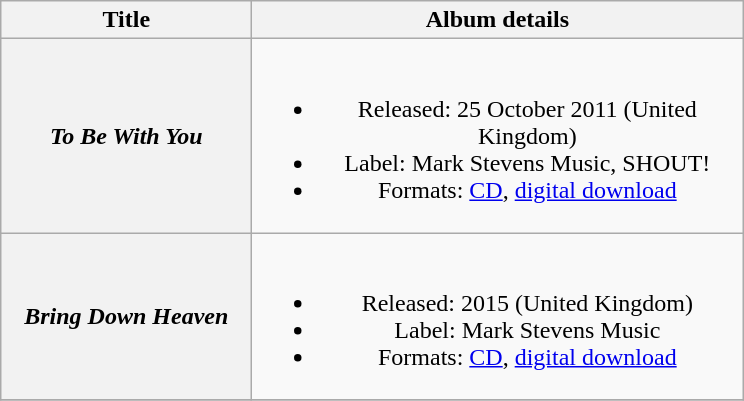<table class="wikitable plainrowheaders" style="text-align:center;">
<tr>
<th scope="col" rowspan="1" style="width:10em;">Title</th>
<th scope="col" rowspan="1" style="width:20em;">Album details</th>
</tr>
<tr>
<th scope="row"><em>To Be With You</em></th>
<td><br><ul><li>Released: 25 October 2011 <span>(United Kingdom)</span></li><li>Label: Mark Stevens Music, SHOUT!</li><li>Formats: <a href='#'>CD</a>, <a href='#'>digital download</a></li></ul></td>
</tr>
<tr>
<th scope="row"><em>Bring Down Heaven</em></th>
<td><br><ul><li>Released: 2015 <span>(United Kingdom)</span></li><li>Label: Mark Stevens Music</li><li>Formats: <a href='#'>CD</a>, <a href='#'>digital download</a></li></ul></td>
</tr>
<tr>
</tr>
</table>
